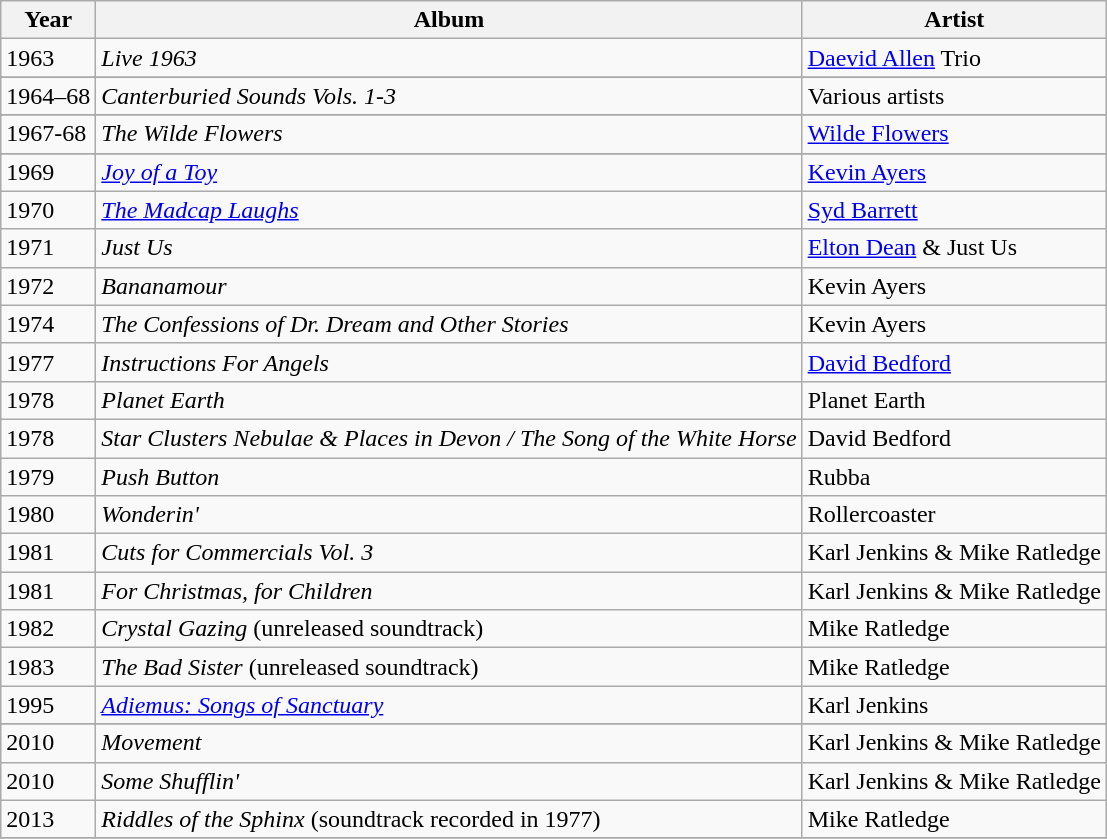<table class="wikitable sortable">
<tr>
<th>Year</th>
<th>Album</th>
<th>Artist</th>
</tr>
<tr>
<td>1963</td>
<td><em>Live 1963</em></td>
<td><a href='#'>Daevid Allen</a> Trio</td>
</tr>
<tr>
</tr>
<tr>
<td>1964–68</td>
<td><em>Canterburied Sounds Vols. 1-3</em></td>
<td>Various artists</td>
</tr>
<tr>
</tr>
<tr>
<td>1967-68</td>
<td><em>The Wilde Flowers</em></td>
<td><a href='#'>Wilde Flowers</a></td>
</tr>
<tr>
</tr>
<tr>
<td>1969</td>
<td><em><a href='#'>Joy of a Toy</a></em></td>
<td><a href='#'>Kevin Ayers</a></td>
</tr>
<tr>
<td>1970</td>
<td><em><a href='#'>The Madcap Laughs</a></em></td>
<td><a href='#'>Syd Barrett</a></td>
</tr>
<tr>
<td>1971</td>
<td><em>Just Us</em></td>
<td><a href='#'>Elton Dean</a> & Just Us</td>
</tr>
<tr>
<td>1972</td>
<td><em>Bananamour</em></td>
<td>Kevin Ayers</td>
</tr>
<tr>
<td>1974</td>
<td><em>The Confessions of Dr. Dream and Other Stories</em></td>
<td>Kevin Ayers</td>
</tr>
<tr>
<td>1977</td>
<td><em>Instructions For Angels</em></td>
<td><a href='#'>David Bedford</a></td>
</tr>
<tr>
<td>1978</td>
<td><em>Planet Earth</em></td>
<td>Planet Earth</td>
</tr>
<tr>
<td>1978</td>
<td><em>Star Clusters Nebulae & Places in Devon / The Song of the White Horse</em></td>
<td>David Bedford</td>
</tr>
<tr>
<td>1979</td>
<td><em>Push Button</em></td>
<td>Rubba</td>
</tr>
<tr>
<td>1980</td>
<td><em>Wonderin' </em></td>
<td>Rollercoaster</td>
</tr>
<tr>
<td>1981</td>
<td><em>Cuts for Commercials Vol. 3</em></td>
<td>Karl Jenkins & Mike Ratledge</td>
</tr>
<tr>
<td>1981</td>
<td><em>For Christmas, for Children</em></td>
<td>Karl Jenkins & Mike Ratledge</td>
</tr>
<tr>
<td>1982</td>
<td><em>Crystal Gazing</em> (unreleased soundtrack)</td>
<td>Mike Ratledge</td>
</tr>
<tr>
<td>1983</td>
<td><em>The Bad Sister</em> (unreleased soundtrack)</td>
<td>Mike Ratledge</td>
</tr>
<tr>
<td>1995</td>
<td><em><a href='#'>Adiemus: Songs of Sanctuary</a></em></td>
<td>Karl Jenkins</td>
</tr>
<tr>
</tr>
<tr>
<td>2010</td>
<td><em>Movement</em></td>
<td>Karl Jenkins & Mike Ratledge</td>
</tr>
<tr>
<td>2010</td>
<td><em>Some Shufflin' </em></td>
<td>Karl Jenkins & Mike Ratledge</td>
</tr>
<tr>
<td>2013</td>
<td><em>Riddles of the Sphinx</em> (soundtrack recorded in 1977)</td>
<td>Mike Ratledge</td>
</tr>
<tr>
</tr>
</table>
